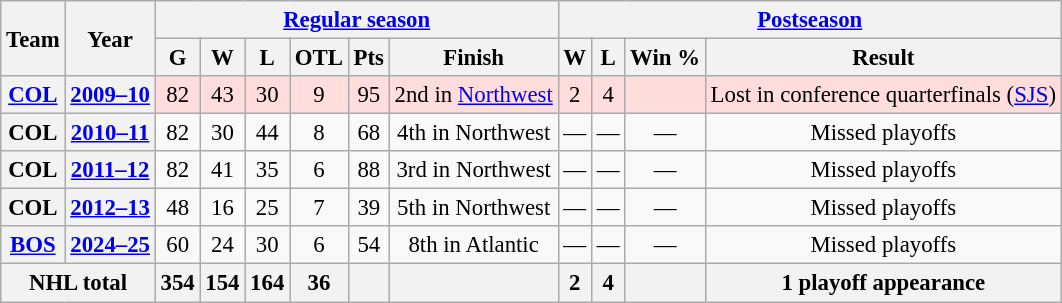<table class="wikitable" style="font-size:95%; text-align:center;">
<tr>
<th rowspan="2">Team</th>
<th rowspan="2">Year</th>
<th colspan="6"><a href='#'>Regular season</a></th>
<th colspan="4"><a href='#'>Postseason</a></th>
</tr>
<tr>
<th>G</th>
<th>W</th>
<th>L</th>
<th>OTL</th>
<th>Pts</th>
<th>Finish</th>
<th>W</th>
<th>L</th>
<th>Win %</th>
<th>Result</th>
</tr>
<tr style="background:#fdd;">
<th><a href='#'>COL</a></th>
<th><a href='#'>2009–10</a></th>
<td>82</td>
<td>43</td>
<td>30</td>
<td>9</td>
<td>95</td>
<td>2nd in <a href='#'>Northwest</a></td>
<td>2</td>
<td>4</td>
<td></td>
<td>Lost in conference quarterfinals (<a href='#'>SJS</a>)</td>
</tr>
<tr>
<th>COL</th>
<th><a href='#'>2010–11</a></th>
<td>82</td>
<td>30</td>
<td>44</td>
<td>8</td>
<td>68</td>
<td>4th in Northwest</td>
<td>—</td>
<td>—</td>
<td>—</td>
<td>Missed playoffs</td>
</tr>
<tr>
<th>COL</th>
<th><a href='#'>2011–12</a></th>
<td>82</td>
<td>41</td>
<td>35</td>
<td>6</td>
<td>88</td>
<td>3rd in Northwest</td>
<td>—</td>
<td>—</td>
<td>—</td>
<td>Missed playoffs</td>
</tr>
<tr>
<th>COL</th>
<th><a href='#'>2012–13</a></th>
<td>48</td>
<td>16</td>
<td>25</td>
<td>7</td>
<td>39</td>
<td>5th in Northwest</td>
<td>—</td>
<td>—</td>
<td>—</td>
<td>Missed playoffs</td>
</tr>
<tr>
<th><a href='#'>BOS</a></th>
<th><a href='#'>2024–25</a></th>
<td>60</td>
<td>24</td>
<td>30</td>
<td>6</td>
<td>54</td>
<td>8th in Atlantic</td>
<td>—</td>
<td>—</td>
<td>—</td>
<td>Missed playoffs</td>
</tr>
<tr>
<th colspan="2">NHL total</th>
<th>354</th>
<th>154</th>
<th>164</th>
<th>36</th>
<th> </th>
<th> </th>
<th>2</th>
<th>4</th>
<th></th>
<th>1 playoff appearance</th>
</tr>
</table>
